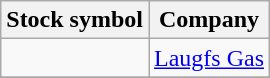<table class="wikitable">
<tr>
<th>Stock symbol</th>
<th>Company</th>
</tr>
<tr>
<td></td>
<td><a href='#'>Laugfs Gas</a></td>
</tr>
<tr>
</tr>
</table>
